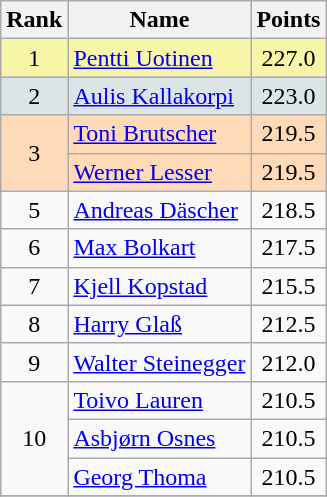<table class="wikitable sortable">
<tr>
<th align=Center>Rank</th>
<th>Name</th>
<th>Points</th>
</tr>
<tr style="background:#F7F6A8">
<td align=center>1</td>
<td> <a href='#'>Pentti Uotinen</a></td>
<td align=center>227.0</td>
</tr>
<tr style="background: #DCE5E5;">
<td align=center>2</td>
<td> <a href='#'>Aulis Kallakorpi</a></td>
<td align=center>223.0</td>
</tr>
<tr style="background: #FFDAB9;">
<td rowspan=2 align=center>3</td>
<td> <a href='#'>Toni Brutscher</a></td>
<td align=center>219.5</td>
</tr>
<tr style="background: #FFDAB9;">
<td> <a href='#'>Werner Lesser</a></td>
<td align=center>219.5</td>
</tr>
<tr>
<td align=center>5</td>
<td> <a href='#'>Andreas Däscher</a></td>
<td align=center>218.5</td>
</tr>
<tr>
<td align=center>6</td>
<td> <a href='#'>Max Bolkart</a></td>
<td align=center>217.5</td>
</tr>
<tr>
<td align=center>7</td>
<td> <a href='#'>Kjell Kopstad</a></td>
<td align=center>215.5</td>
</tr>
<tr>
<td align=center>8</td>
<td> <a href='#'>Harry Glaß</a></td>
<td align=center>212.5</td>
</tr>
<tr>
<td align=center>9</td>
<td> <a href='#'>Walter Steinegger</a></td>
<td align=center>212.0</td>
</tr>
<tr>
<td rowspan=3 align=center>10</td>
<td> <a href='#'>Toivo Lauren</a></td>
<td align=center>210.5</td>
</tr>
<tr>
<td> <a href='#'>Asbjørn Osnes</a></td>
<td align=center>210.5</td>
</tr>
<tr>
<td> <a href='#'>Georg Thoma</a></td>
<td align=center>210.5</td>
</tr>
<tr>
</tr>
</table>
